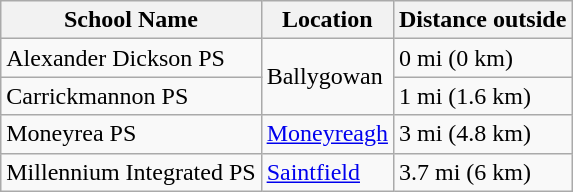<table class="wikitable sortable">
<tr>
<th>School Name</th>
<th>Location</th>
<th>Distance outside</th>
</tr>
<tr>
<td>Alexander Dickson PS</td>
<td rowspan="2">Ballygowan</td>
<td>0 mi (0 km)</td>
</tr>
<tr>
<td>Carrickmannon PS</td>
<td>1 mi (1.6 km)</td>
</tr>
<tr>
<td>Moneyrea PS</td>
<td><a href='#'>Moneyreagh</a></td>
<td>3 mi (4.8 km)</td>
</tr>
<tr>
<td>Millennium Integrated PS</td>
<td><a href='#'>Saintfield</a></td>
<td>3.7 mi (6 km)</td>
</tr>
</table>
